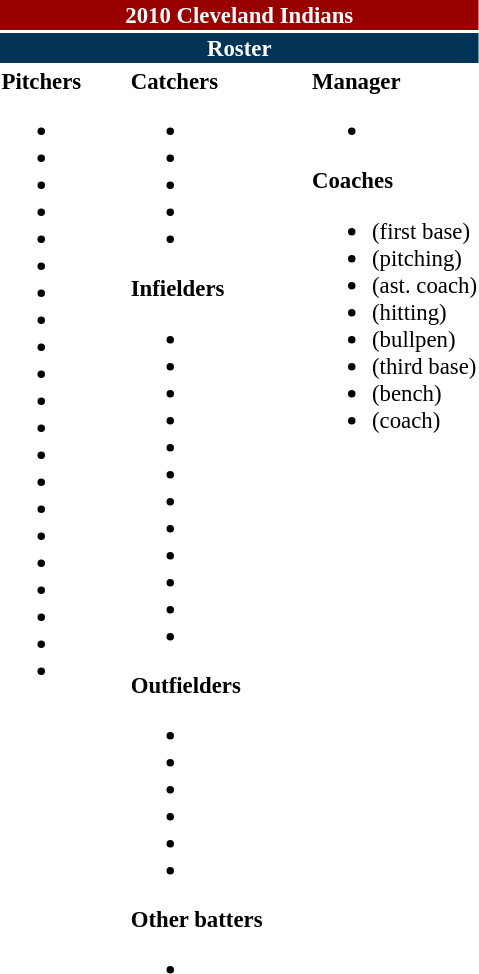<table class="toccolours" style="font-size: 95%;">
<tr>
<th colspan="10" style="background-color: #990000; color: white; text-align: center;">2010 Cleveland Indians</th>
</tr>
<tr>
<td colspan="10" style="background-color: #023456; color: #FFFFFF; text-align: center;"><strong>Roster</strong></td>
</tr>
<tr>
<td valign="top"><strong>Pitchers</strong><br><ul><li></li><li></li><li></li><li></li><li></li><li></li><li></li><li></li><li></li><li></li><li></li><li></li><li></li><li></li><li></li><li></li><li></li><li></li><li></li><li></li><li></li></ul></td>
<td width="25px"></td>
<td valign="top"><strong>Catchers</strong><br><ul><li></li><li></li><li></li><li></li><li></li></ul><strong>Infielders</strong><ul><li></li><li></li><li></li><li></li><li></li><li></li><li></li><li></li><li></li><li></li><li></li><li></li></ul><strong>Outfielders</strong><ul><li></li><li></li><li></li><li></li><li></li><li></li></ul><strong>Other batters</strong><ul><li></li></ul></td>
<td width="25px"></td>
<td valign="top"><strong>Manager</strong><br><ul><li></li></ul><strong>Coaches</strong><ul><li> (first base)</li><li> (pitching)</li><li> (ast. coach)</li><li> (hitting)</li><li> (bullpen)</li><li> (third base)</li><li> (bench)</li><li> (coach)</li></ul></td>
</tr>
</table>
